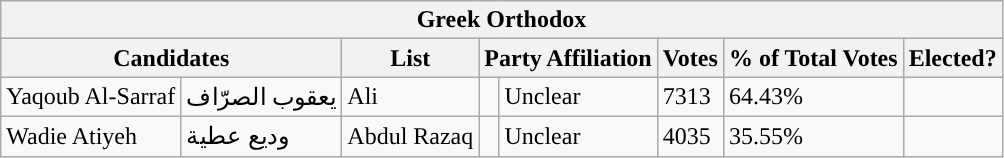<table class="wikitable sortable">
<tr>
<th colspan="8">Greek Orthodox</th>
</tr>
<tr>
<th colspan="2">Candidates</th>
<th>List</th>
<th colspan="2">Party Affiliation</th>
<th>Votes</th>
<th>% of Total Votes</th>
<th>Elected?</th>
</tr>
<tr>
<td>Yaqoub Al-Sarraf</td>
<td>يعقوب الصرّاف</td>
<td>Ali</td>
<td style="background: "></td>
<td>Unclear</td>
<td>7313</td>
<td>64.43%</td>
<td></td>
</tr>
<tr>
<td>Wadie Atiyeh</td>
<td>وديع عطية</td>
<td>Abdul Razaq</td>
<td style="background: "></td>
<td>Unclear</td>
<td>4035</td>
<td>35.55%</td>
<td></td>
</tr>
</table>
